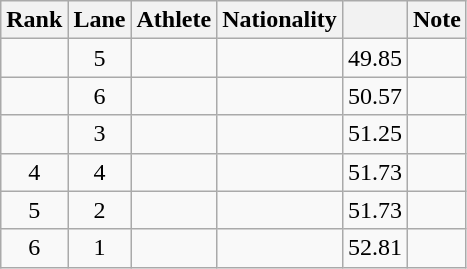<table class="wikitable sortable" style="text-align:center">
<tr>
<th scope="col">Rank</th>
<th scope="col">Lane</th>
<th scope="col">Athlete</th>
<th scope="col">Nationality</th>
<th scope="col"></th>
<th scope="col">Note</th>
</tr>
<tr>
<td></td>
<td>5</td>
<td align=left></td>
<td align=left></td>
<td>49.85</td>
<td></td>
</tr>
<tr>
<td></td>
<td>6</td>
<td align=left></td>
<td align=left></td>
<td>50.57</td>
<td></td>
</tr>
<tr>
<td></td>
<td>3</td>
<td align=left></td>
<td align=left></td>
<td>51.25</td>
<td></td>
</tr>
<tr>
<td>4</td>
<td>4</td>
<td align=left></td>
<td align=left></td>
<td>51.73</td>
<td></td>
</tr>
<tr>
<td>5</td>
<td>2</td>
<td align=left></td>
<td align=left></td>
<td>51.73</td>
<td></td>
</tr>
<tr>
<td>6</td>
<td>1</td>
<td align=left></td>
<td align=left></td>
<td>52.81</td>
<td></td>
</tr>
</table>
